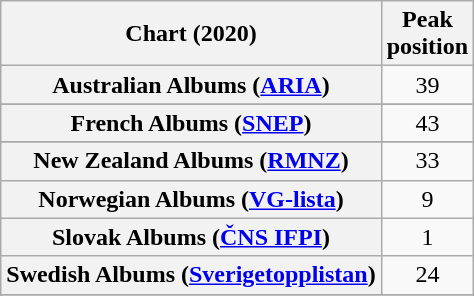<table class="wikitable sortable plainrowheaders" style="text-align:center">
<tr>
<th scope="col">Chart (2020)</th>
<th scope="col">Peak<br>position</th>
</tr>
<tr>
<th scope="row">Australian Albums (<a href='#'>ARIA</a>)</th>
<td>39</td>
</tr>
<tr>
</tr>
<tr>
</tr>
<tr>
</tr>
<tr>
</tr>
<tr>
</tr>
<tr>
</tr>
<tr>
</tr>
<tr>
</tr>
<tr>
<th scope="row">French Albums (<a href='#'>SNEP</a>)</th>
<td>43</td>
</tr>
<tr>
</tr>
<tr>
</tr>
<tr>
<th scope="row">New Zealand Albums (<a href='#'>RMNZ</a>)</th>
<td>33</td>
</tr>
<tr>
<th scope="row">Norwegian Albums (<a href='#'>VG-lista</a>)</th>
<td>9</td>
</tr>
<tr>
<th scope="row">Slovak Albums (<a href='#'>ČNS IFPI</a>)</th>
<td>1</td>
</tr>
<tr>
<th scope="row">Swedish Albums (<a href='#'>Sverigetopplistan</a>)</th>
<td>24</td>
</tr>
<tr>
</tr>
<tr>
</tr>
<tr>
</tr>
<tr>
</tr>
<tr>
</tr>
</table>
